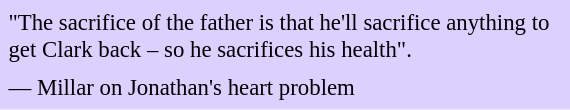<table class="toccolours" style="float: right; margin-left: 1em; margin-right: 2em; font-size: 95%; background:#DCD0FF; color:black; width:25em; max-width: 40%;" cellspacing="5">
<tr>
<td style="text-align: left;">"The sacrifice of the father is that he'll sacrifice anything to get Clark back – so he sacrifices his health".</td>
</tr>
<tr>
<td style="text-align: left;">— Millar on Jonathan's heart problem</td>
</tr>
</table>
